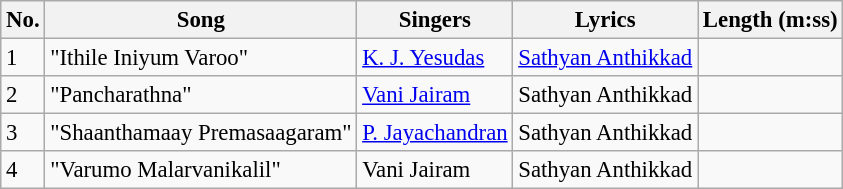<table class="wikitable" style="font-size:95%;">
<tr>
<th>No.</th>
<th>Song</th>
<th>Singers</th>
<th>Lyrics</th>
<th>Length (m:ss)</th>
</tr>
<tr>
<td>1</td>
<td>"Ithile Iniyum Varoo"</td>
<td><a href='#'>K. J. Yesudas</a></td>
<td><a href='#'>Sathyan Anthikkad</a></td>
<td></td>
</tr>
<tr>
<td>2</td>
<td>"Pancharathna"</td>
<td><a href='#'>Vani Jairam</a></td>
<td>Sathyan Anthikkad</td>
<td></td>
</tr>
<tr>
<td>3</td>
<td>"Shaanthamaay Premasaagaram"</td>
<td><a href='#'>P. Jayachandran</a></td>
<td>Sathyan Anthikkad</td>
<td></td>
</tr>
<tr>
<td>4</td>
<td>"Varumo Malarvanikalil"</td>
<td>Vani Jairam</td>
<td>Sathyan Anthikkad</td>
<td></td>
</tr>
</table>
